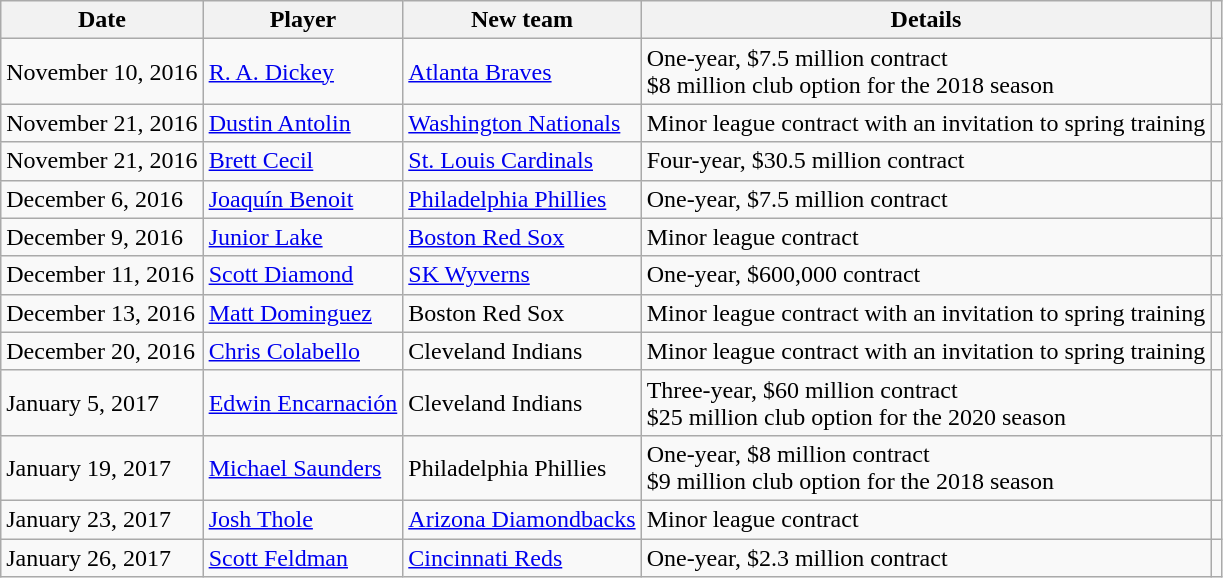<table class="wikitable">
<tr>
<th>Date</th>
<th>Player</th>
<th>New team</th>
<th>Details</th>
<th></th>
</tr>
<tr>
<td>November 10, 2016</td>
<td><a href='#'>R. A. Dickey</a></td>
<td><a href='#'>Atlanta Braves</a></td>
<td>One-year, $7.5 million contract<br>$8 million club option for the 2018 season</td>
<td></td>
</tr>
<tr>
<td>November 21, 2016</td>
<td><a href='#'>Dustin Antolin</a></td>
<td><a href='#'>Washington Nationals</a></td>
<td>Minor league contract with an invitation to spring training</td>
<td></td>
</tr>
<tr>
<td>November 21, 2016</td>
<td><a href='#'>Brett Cecil</a></td>
<td><a href='#'>St. Louis Cardinals</a></td>
<td>Four-year, $30.5 million contract</td>
<td></td>
</tr>
<tr>
<td>December 6, 2016</td>
<td><a href='#'>Joaquín Benoit</a></td>
<td><a href='#'>Philadelphia Phillies</a></td>
<td>One-year, $7.5 million contract</td>
<td></td>
</tr>
<tr>
<td>December 9, 2016</td>
<td><a href='#'>Junior Lake</a></td>
<td><a href='#'>Boston Red Sox</a></td>
<td>Minor league contract</td>
<td></td>
</tr>
<tr>
<td>December 11, 2016</td>
<td><a href='#'>Scott Diamond</a></td>
<td><a href='#'>SK Wyverns</a></td>
<td>One-year, $600,000 contract</td>
<td></td>
</tr>
<tr>
<td>December 13, 2016</td>
<td><a href='#'>Matt Dominguez</a></td>
<td>Boston Red Sox</td>
<td>Minor league contract with an invitation to spring training</td>
<td></td>
</tr>
<tr>
<td>December 20, 2016</td>
<td><a href='#'>Chris Colabello</a></td>
<td>Cleveland Indians</td>
<td>Minor league contract with an invitation to spring training</td>
<td></td>
</tr>
<tr>
<td>January 5, 2017</td>
<td><a href='#'>Edwin Encarnación</a></td>
<td>Cleveland Indians</td>
<td>Three-year, $60 million contract<br>$25 million club option for the 2020 season</td>
<td></td>
</tr>
<tr>
<td>January 19, 2017</td>
<td><a href='#'>Michael Saunders</a></td>
<td>Philadelphia Phillies</td>
<td>One-year, $8 million contract<br>$9 million club option for the 2018 season</td>
<td></td>
</tr>
<tr>
<td>January 23, 2017</td>
<td><a href='#'>Josh Thole</a></td>
<td><a href='#'>Arizona Diamondbacks</a></td>
<td>Minor league contract</td>
<td></td>
</tr>
<tr>
<td>January 26, 2017</td>
<td><a href='#'>Scott Feldman</a></td>
<td><a href='#'>Cincinnati Reds</a></td>
<td>One-year, $2.3 million contract</td>
<td></td>
</tr>
</table>
